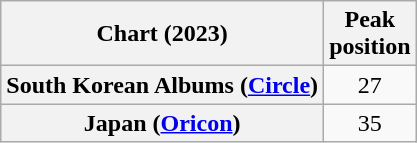<table class="wikitable plainrowheaders" style="text-align:center">
<tr>
<th scope="col">Chart (2023)</th>
<th scope="col">Peak<br>position</th>
</tr>
<tr>
<th scope="row">South Korean Albums (<a href='#'>Circle</a>)</th>
<td>27</td>
</tr>
<tr>
<th scope="row">Japan (<a href='#'>Oricon</a>)</th>
<td>35</td>
</tr>
</table>
